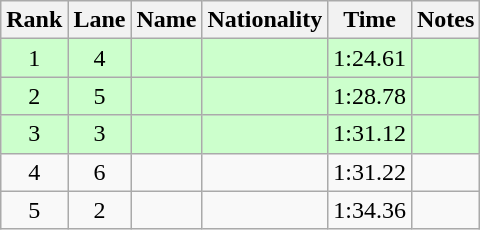<table class="wikitable sortable" style="text-align:center">
<tr>
<th>Rank</th>
<th>Lane</th>
<th>Name</th>
<th>Nationality</th>
<th>Time</th>
<th>Notes</th>
</tr>
<tr bgcolor=ccffcc>
<td>1</td>
<td>4</td>
<td align=left></td>
<td align=left></td>
<td>1:24.61</td>
<td><strong></strong></td>
</tr>
<tr bgcolor=ccffcc>
<td>2</td>
<td>5</td>
<td align=left></td>
<td align=left></td>
<td>1:28.78</td>
<td><strong></strong></td>
</tr>
<tr bgcolor=ccffcc>
<td>3</td>
<td>3</td>
<td align=left></td>
<td align=left></td>
<td>1:31.12</td>
<td><strong></strong></td>
</tr>
<tr>
<td>4</td>
<td>6</td>
<td align=left></td>
<td align=left></td>
<td>1:31.22</td>
<td></td>
</tr>
<tr>
<td>5</td>
<td>2</td>
<td align=left></td>
<td align=left></td>
<td>1:34.36</td>
<td></td>
</tr>
</table>
